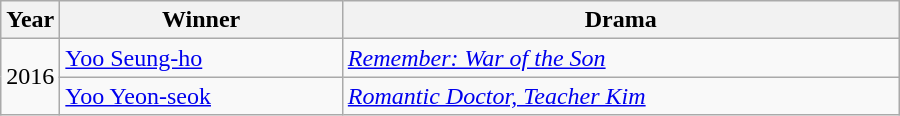<table class="wikitable" style="width:600px">
<tr>
<th width=10>Year</th>
<th>Winner</th>
<th>Drama</th>
</tr>
<tr>
<td rowspan=2>2016</td>
<td><a href='#'>Yoo Seung-ho</a></td>
<td><em><a href='#'>Remember: War of the Son</a></em></td>
</tr>
<tr>
<td><a href='#'>Yoo Yeon-seok</a></td>
<td><em><a href='#'>Romantic Doctor, Teacher Kim</a></em></td>
</tr>
</table>
